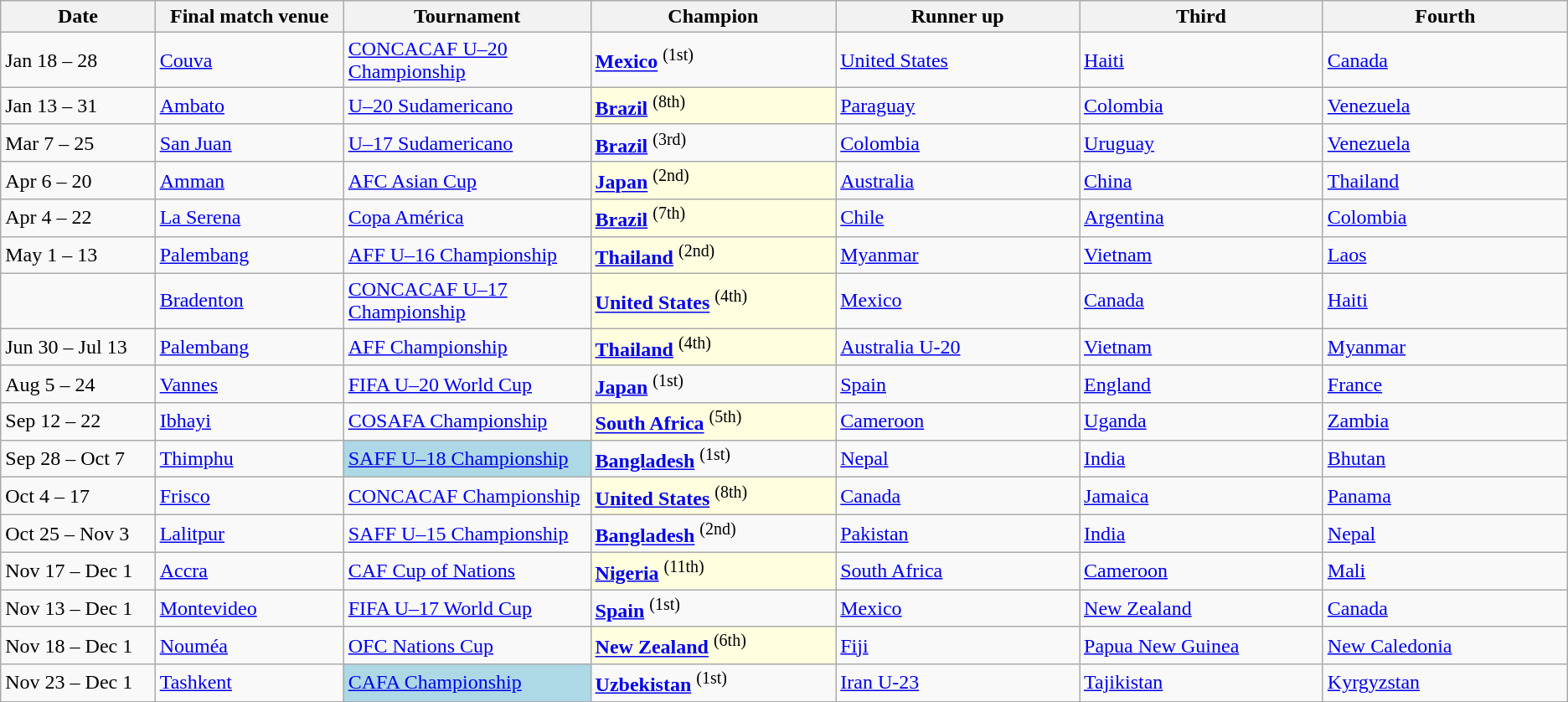<table class="wikitable">
<tr>
<th width=125px>Date</th>
<th width=150px>Final match venue</th>
<th width=200px>Tournament</th>
<th width=200px>Champion</th>
<th width=200px>Runner up</th>
<th width=200px>Third</th>
<th width=200px>Fourth</th>
</tr>
<tr>
<td>Jan 18 – 28</td>
<td> <a href='#'>Couva</a></td>
<td><a href='#'>CONCACAF U–20 Championship</a></td>
<td> <strong><a href='#'>Mexico</a></strong> <sup>(1st)</sup></td>
<td> <a href='#'>United States</a></td>
<td> <a href='#'>Haiti</a></td>
<td> <a href='#'>Canada</a></td>
</tr>
<tr>
<td>Jan 13 – 31</td>
<td> <a href='#'>Ambato</a></td>
<td><a href='#'>U–20 Sudamericano</a></td>
<td bgcolor=lightyellow> <strong><a href='#'>Brazil</a></strong> <sup>(8th)</sup></td>
<td> <a href='#'>Paraguay</a></td>
<td> <a href='#'>Colombia</a></td>
<td> <a href='#'>Venezuela</a></td>
</tr>
<tr>
<td>Mar 7 – 25</td>
<td> <a href='#'>San Juan</a></td>
<td><a href='#'>U–17 Sudamericano</a></td>
<td> <strong><a href='#'>Brazil</a></strong> <sup>(3rd)</sup></td>
<td> <a href='#'>Colombia</a></td>
<td> <a href='#'>Uruguay</a></td>
<td> <a href='#'>Venezuela</a></td>
</tr>
<tr>
<td>Apr 6 – 20</td>
<td> <a href='#'>Amman</a></td>
<td><a href='#'>AFC Asian Cup</a></td>
<td bgcolor=lightyellow> <strong><a href='#'>Japan</a></strong> <sup>(2nd)</sup></td>
<td> <a href='#'>Australia</a></td>
<td> <a href='#'>China</a></td>
<td> <a href='#'>Thailand</a></td>
</tr>
<tr>
<td>Apr 4 – 22</td>
<td> <a href='#'>La Serena</a></td>
<td><a href='#'>Copa América</a></td>
<td bgcolor=lightyellow> <strong><a href='#'>Brazil</a></strong> <sup>(7th)</sup></td>
<td> <a href='#'>Chile</a></td>
<td> <a href='#'>Argentina</a></td>
<td> <a href='#'>Colombia</a></td>
</tr>
<tr>
<td>May 1 – 13</td>
<td> <a href='#'>Palembang</a></td>
<td><a href='#'>AFF U–16 Championship</a></td>
<td bgcolor=lightyellow> <strong><a href='#'>Thailand</a></strong> <sup>(2nd)</sup></td>
<td> <a href='#'>Myanmar</a></td>
<td> <a href='#'>Vietnam</a></td>
<td> <a href='#'>Laos</a></td>
</tr>
<tr>
<td></td>
<td> <a href='#'>Bradenton</a></td>
<td><a href='#'>CONCACAF U–17 Championship</a></td>
<td bgcolor=lightyellow> <strong><a href='#'>United States</a></strong> <sup>(4th)</sup></td>
<td> <a href='#'>Mexico</a></td>
<td> <a href='#'>Canada</a></td>
<td> <a href='#'>Haiti</a></td>
</tr>
<tr>
<td>Jun 30 – Jul 13</td>
<td> <a href='#'>Palembang</a></td>
<td><a href='#'>AFF Championship</a></td>
<td bgcolor=lightyellow> <strong><a href='#'>Thailand</a></strong> <sup>(4th)</sup></td>
<td> <a href='#'>Australia U-20</a></td>
<td> <a href='#'>Vietnam</a></td>
<td> <a href='#'>Myanmar</a></td>
</tr>
<tr>
<td>Aug 5 – 24</td>
<td> <a href='#'>Vannes</a></td>
<td><a href='#'>FIFA U–20 World Cup</a></td>
<td> <strong><a href='#'>Japan</a></strong> <sup>(1st)</sup></td>
<td> <a href='#'>Spain</a></td>
<td> <a href='#'>England</a></td>
<td> <a href='#'>France</a></td>
</tr>
<tr>
<td>Sep 12 – 22</td>
<td> <a href='#'>Ibhayi</a></td>
<td><a href='#'>COSAFA Championship</a></td>
<td bgcolor=lightyellow> <strong><a href='#'>South Africa</a></strong> <sup>(5th)</sup></td>
<td> <a href='#'>Cameroon</a></td>
<td> <a href='#'>Uganda</a></td>
<td> <a href='#'>Zambia</a></td>
</tr>
<tr>
<td>Sep 28 – Oct 7</td>
<td> <a href='#'>Thimphu</a></td>
<td bgcolor=lightblue><a href='#'>SAFF U–18 Championship</a></td>
<td> <strong><a href='#'>Bangladesh</a></strong> <sup>(1st)</sup></td>
<td> <a href='#'>Nepal</a></td>
<td> <a href='#'>India</a></td>
<td> <a href='#'>Bhutan</a></td>
</tr>
<tr>
<td>Oct 4 – 17</td>
<td> <a href='#'>Frisco</a></td>
<td><a href='#'>CONCACAF Championship</a></td>
<td bgcolor=lightyellow> <strong><a href='#'>United States</a></strong> <sup>(8th)</sup></td>
<td> <a href='#'>Canada</a></td>
<td> <a href='#'>Jamaica</a></td>
<td> <a href='#'>Panama</a></td>
</tr>
<tr>
<td>Oct 25 – Nov 3</td>
<td> <a href='#'>Lalitpur</a></td>
<td><a href='#'>SAFF U–15 Championship</a></td>
<td> <strong><a href='#'>Bangladesh</a></strong> <sup>(2nd)</sup></td>
<td> <a href='#'>Pakistan</a></td>
<td> <a href='#'>India</a></td>
<td> <a href='#'>Nepal</a></td>
</tr>
<tr>
<td>Nov 17 – Dec 1</td>
<td> <a href='#'>Accra</a></td>
<td><a href='#'>CAF Cup of Nations</a></td>
<td bgcolor=lightyellow> <strong><a href='#'>Nigeria</a></strong> <sup>(11th)</sup></td>
<td> <a href='#'>South Africa</a></td>
<td> <a href='#'>Cameroon</a></td>
<td> <a href='#'>Mali</a></td>
</tr>
<tr>
<td>Nov 13 – Dec 1</td>
<td> <a href='#'>Montevideo</a></td>
<td><a href='#'>FIFA U–17 World Cup</a></td>
<td> <strong><a href='#'>Spain</a></strong> <sup>(1st)</sup></td>
<td> <a href='#'>Mexico</a></td>
<td> <a href='#'>New Zealand</a></td>
<td> <a href='#'>Canada</a></td>
</tr>
<tr>
<td>Nov 18 – Dec 1</td>
<td> <a href='#'>Nouméa</a></td>
<td><a href='#'>OFC Nations Cup</a></td>
<td bgcolor=lightyellow> <strong><a href='#'>New Zealand</a></strong> <sup>(6th)</sup></td>
<td> <a href='#'>Fiji</a></td>
<td> <a href='#'>Papua New Guinea</a></td>
<td> <a href='#'>New Caledonia</a></td>
</tr>
<tr>
<td>Nov 23 – Dec 1</td>
<td> <a href='#'>Tashkent</a></td>
<td bgcolor=lightblue><a href='#'>CAFA Championship</a></td>
<td> <strong><a href='#'>Uzbekistan</a></strong> <sup>(1st)</sup></td>
<td> <a href='#'>Iran U-23</a></td>
<td> <a href='#'>Tajikistan</a></td>
<td> <a href='#'>Kyrgyzstan</a></td>
</tr>
<tr>
</tr>
</table>
